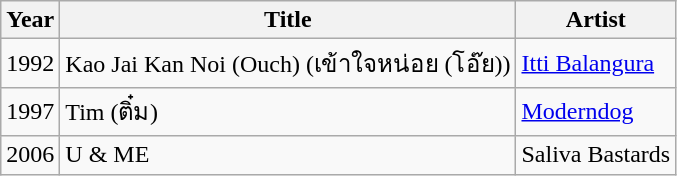<table class="wikitable">
<tr>
<th>Year</th>
<th>Title</th>
<th>Artist</th>
</tr>
<tr>
<td>1992</td>
<td>Kao Jai Kan Noi (Ouch) (เข้าใจหน่อย (โอ๊ย))</td>
<td><a href='#'>Itti Balangura</a></td>
</tr>
<tr>
<td>1997</td>
<td>Tim (ติ๋ม)</td>
<td><a href='#'>Moderndog</a></td>
</tr>
<tr>
<td>2006</td>
<td>U & ME</td>
<td>Saliva Bastards</td>
</tr>
</table>
